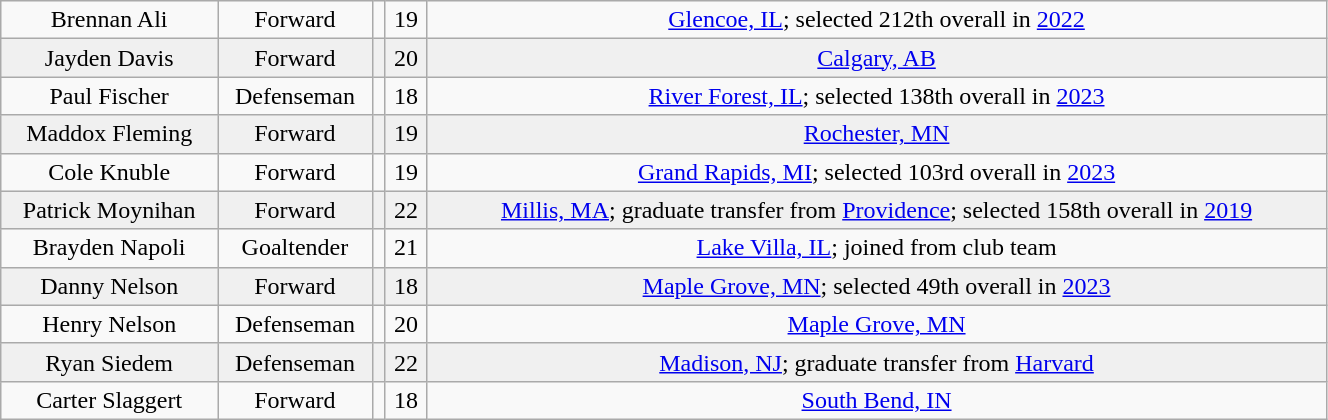<table class="wikitable" width="70%">
<tr align="center" bgcolor="">
<td>Brennan Ali</td>
<td>Forward</td>
<td></td>
<td>19</td>
<td><a href='#'>Glencoe, IL</a>; selected 212th overall in <a href='#'>2022</a></td>
</tr>
<tr align="center" bgcolor="f0f0f0">
<td>Jayden Davis</td>
<td>Forward</td>
<td></td>
<td>20</td>
<td><a href='#'>Calgary, AB</a></td>
</tr>
<tr align="center" bgcolor="">
<td>Paul Fischer</td>
<td>Defenseman</td>
<td></td>
<td>18</td>
<td><a href='#'>River Forest, IL</a>; selected 138th overall in <a href='#'>2023</a></td>
</tr>
<tr align="center" bgcolor="f0f0f0">
<td>Maddox Fleming</td>
<td>Forward</td>
<td></td>
<td>19</td>
<td><a href='#'>Rochester, MN</a></td>
</tr>
<tr align="center" bgcolor="">
<td>Cole Knuble</td>
<td>Forward</td>
<td></td>
<td>19</td>
<td><a href='#'>Grand Rapids, MI</a>; selected 103rd overall in <a href='#'>2023</a></td>
</tr>
<tr align="center" bgcolor="f0f0f0">
<td>Patrick Moynihan</td>
<td>Forward</td>
<td></td>
<td>22</td>
<td><a href='#'>Millis, MA</a>; graduate transfer from <a href='#'>Providence</a>; selected 158th overall in <a href='#'>2019</a></td>
</tr>
<tr align="center" bgcolor="">
<td>Brayden Napoli</td>
<td>Goaltender</td>
<td></td>
<td>21</td>
<td><a href='#'>Lake Villa, IL</a>; joined from club team</td>
</tr>
<tr align="center" bgcolor="f0f0f0">
<td>Danny Nelson</td>
<td>Forward</td>
<td></td>
<td>18</td>
<td><a href='#'>Maple Grove, MN</a>; selected 49th overall in <a href='#'>2023</a></td>
</tr>
<tr align="center" bgcolor="">
<td>Henry Nelson</td>
<td>Defenseman</td>
<td></td>
<td>20</td>
<td><a href='#'>Maple Grove, MN</a></td>
</tr>
<tr align="center" bgcolor="f0f0f0">
<td>Ryan Siedem</td>
<td>Defenseman</td>
<td></td>
<td>22</td>
<td><a href='#'>Madison, NJ</a>; graduate transfer from <a href='#'>Harvard</a></td>
</tr>
<tr align="center" bgcolor="">
<td>Carter Slaggert</td>
<td>Forward</td>
<td></td>
<td>18</td>
<td><a href='#'>South Bend, IN</a></td>
</tr>
</table>
